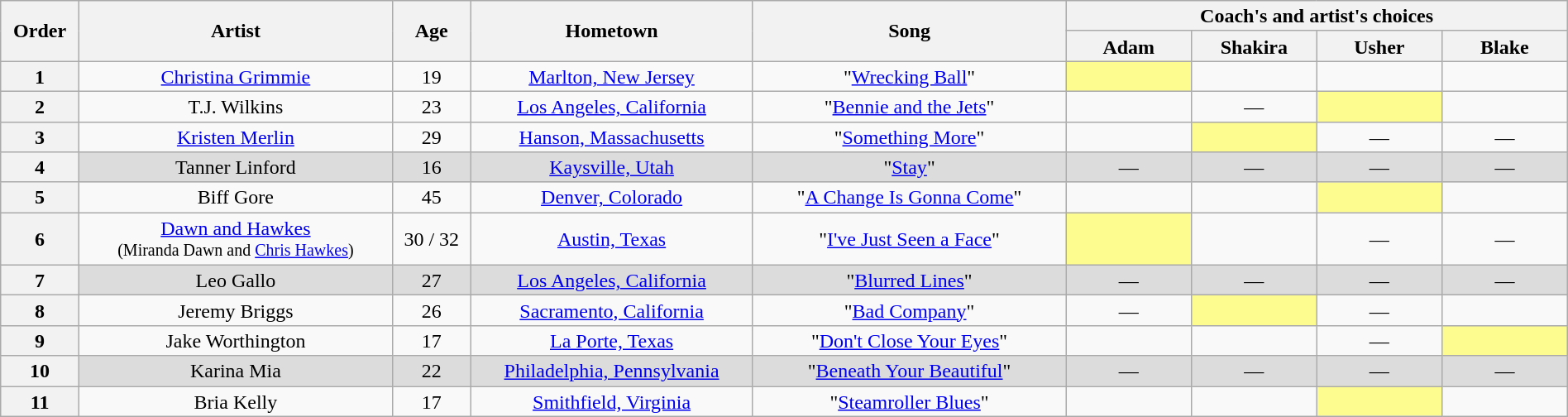<table class="wikitable" style="text-align:center; line-height:17px; width:100%;">
<tr>
<th scope="col" rowspan="2" style="width:05%;">Order</th>
<th scope="col" rowspan="2" style="width:20%;">Artist</th>
<th scope="col" rowspan="2" style="width:05%;">Age</th>
<th scope="col" rowspan="2" style="width:18%;">Hometown</th>
<th scope="col" rowspan="2" style="width:20%;">Song</th>
<th scope="col" colspan="4" style="width:32%;">Coach's and artist's choices</th>
</tr>
<tr>
<th style="width:08%;">Adam</th>
<th style="width:08%;">Shakira</th>
<th style="width:08%;">Usher</th>
<th style="width:08%;">Blake</th>
</tr>
<tr>
<th>1</th>
<td><a href='#'>Christina Grimmie</a></td>
<td>19</td>
<td><a href='#'>Marlton, New Jersey</a></td>
<td>"<a href='#'>Wrecking Ball</a>"</td>
<td style="background:#fdfc8f;"><strong></strong></td>
<td><strong></strong></td>
<td><strong></strong></td>
<td><strong></strong></td>
</tr>
<tr>
<th>2</th>
<td>T.J. Wilkins</td>
<td>23</td>
<td><a href='#'>Los Angeles, California</a></td>
<td>"<a href='#'>Bennie and the Jets</a>"</td>
<td><strong></strong></td>
<td>—</td>
<td style="background:#fdfc8f;"><strong></strong></td>
<td><strong></strong></td>
</tr>
<tr>
<th>3</th>
<td><a href='#'>Kristen Merlin</a></td>
<td>29</td>
<td><a href='#'>Hanson, Massachusetts</a></td>
<td>"<a href='#'>Something More</a>"</td>
<td><strong></strong></td>
<td style="background:#fdfc8f;"><strong></strong></td>
<td>—</td>
<td>—</td>
</tr>
<tr>
<th>4</th>
<td style="background:#DCDCDC;">Tanner Linford</td>
<td style="background:#DCDCDC;">16</td>
<td style="background:#DCDCDC;"><a href='#'>Kaysville, Utah</a></td>
<td style="background:#DCDCDC;">"<a href='#'>Stay</a>"</td>
<td style="background:#DCDCDC;">—</td>
<td style="background:#DCDCDC;">—</td>
<td style="background:#DCDCDC;">—</td>
<td style="background:#DCDCDC;">—</td>
</tr>
<tr>
<th>5</th>
<td>Biff Gore</td>
<td>45</td>
<td><a href='#'>Denver, Colorado</a></td>
<td>"<a href='#'>A Change Is Gonna Come</a>"</td>
<td><strong></strong></td>
<td><strong></strong></td>
<td style="background:#fdfc8f;"><strong></strong></td>
<td><strong></strong></td>
</tr>
<tr>
<th>6</th>
<td><a href='#'>Dawn and Hawkes</a> <br><small>(Miranda Dawn and <a href='#'>Chris Hawkes</a>)</small></td>
<td>30 / 32</td>
<td><a href='#'>Austin, Texas</a></td>
<td>"<a href='#'>I've Just Seen a Face</a>"</td>
<td style="background:#fdfc8f;"><strong></strong></td>
<td><strong></strong></td>
<td>—</td>
<td>—</td>
</tr>
<tr>
<th>7</th>
<td style="background:#DCDCDC;">Leo Gallo</td>
<td style="background:#DCDCDC;">27</td>
<td style="background:#DCDCDC;"><a href='#'>Los Angeles, California</a></td>
<td style="background:#DCDCDC;">"<a href='#'>Blurred Lines</a>"</td>
<td style="background:#DCDCDC;">—</td>
<td style="background:#DCDCDC;">—</td>
<td style="background:#DCDCDC;">—</td>
<td style="background:#DCDCDC;">—</td>
</tr>
<tr>
<th>8</th>
<td>Jeremy Briggs</td>
<td>26</td>
<td><a href='#'>Sacramento, California</a></td>
<td>"<a href='#'>Bad Company</a>"</td>
<td>—</td>
<td style="background:#fdfc8f;"><strong></strong></td>
<td>—</td>
<td><strong></strong></td>
</tr>
<tr>
<th>9</th>
<td>Jake Worthington</td>
<td>17</td>
<td><a href='#'>La Porte, Texas</a></td>
<td>"<a href='#'>Don't Close Your Eyes</a>"</td>
<td><strong></strong></td>
<td><strong></strong></td>
<td>—</td>
<td style="background:#fdfc8f;"><strong></strong></td>
</tr>
<tr>
<th>10</th>
<td style="background:#DCDCDC;">Karina Mia</td>
<td style="background:#DCDCDC;">22</td>
<td style="background:#DCDCDC;"><a href='#'>Philadelphia, Pennsylvania</a></td>
<td style="background:#DCDCDC;">"<a href='#'>Beneath Your Beautiful</a>"</td>
<td style="background:#DCDCDC;">—</td>
<td style="background:#DCDCDC;">—</td>
<td style="background:#DCDCDC;">—</td>
<td style="background:#DCDCDC;">—</td>
</tr>
<tr>
<th>11</th>
<td>Bria Kelly</td>
<td>17</td>
<td><a href='#'>Smithfield, Virginia</a></td>
<td>"<a href='#'>Steamroller Blues</a>"</td>
<td><strong></strong></td>
<td><strong></strong></td>
<td style="background:#fdfc8f;"><strong></strong></td>
<td><strong></strong></td>
</tr>
</table>
